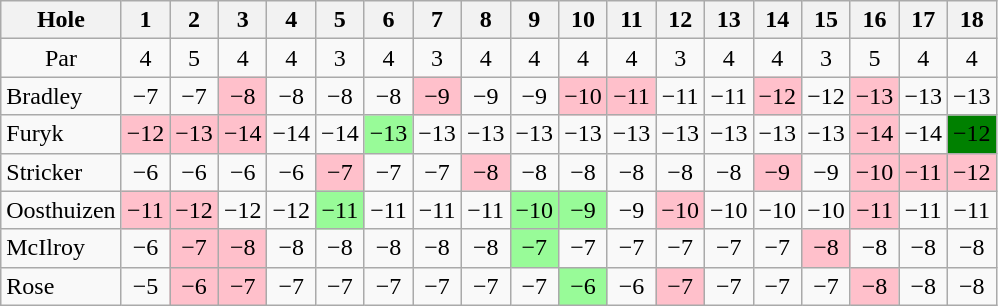<table class="wikitable" style="text-align:center">
<tr>
<th>Hole</th>
<th>1</th>
<th>2</th>
<th>3</th>
<th>4</th>
<th>5</th>
<th>6</th>
<th>7</th>
<th>8</th>
<th>9</th>
<th>10</th>
<th>11</th>
<th>12</th>
<th>13</th>
<th>14</th>
<th>15</th>
<th>16</th>
<th>17</th>
<th>18</th>
</tr>
<tr>
<td>Par</td>
<td>4</td>
<td>5</td>
<td>4</td>
<td>4</td>
<td>3</td>
<td>4</td>
<td>3</td>
<td>4</td>
<td>4</td>
<td>4</td>
<td>4</td>
<td>3</td>
<td>4</td>
<td>4</td>
<td>3</td>
<td>5</td>
<td>4</td>
<td>4</td>
</tr>
<tr>
<td align=left> Bradley</td>
<td>−7</td>
<td>−7</td>
<td style="background: Pink;">−8</td>
<td>−8</td>
<td>−8</td>
<td>−8</td>
<td style="background: Pink;">−9</td>
<td>−9</td>
<td>−9</td>
<td style="background: Pink;">−10</td>
<td style="background: Pink;">−11</td>
<td>−11</td>
<td>−11</td>
<td style="background: Pink;">−12</td>
<td>−12</td>
<td style="background: Pink;">−13</td>
<td>−13</td>
<td>−13</td>
</tr>
<tr>
<td align=left> Furyk</td>
<td style="background: Pink;">−12</td>
<td style="background: Pink;">−13</td>
<td style="background: Pink;">−14</td>
<td>−14</td>
<td>−14</td>
<td style="background: PaleGreen;">−13</td>
<td>−13</td>
<td>−13</td>
<td>−13</td>
<td>−13</td>
<td>−13</td>
<td>−13</td>
<td>−13</td>
<td>−13</td>
<td>−13</td>
<td style="background: Pink;">−14</td>
<td>−14</td>
<td style="background: Green;">−12</td>
</tr>
<tr>
<td align=left> Stricker</td>
<td>−6</td>
<td>−6</td>
<td>−6</td>
<td>−6</td>
<td style="background: Pink;">−7</td>
<td>−7</td>
<td>−7</td>
<td style="background: Pink;">−8</td>
<td>−8</td>
<td>−8</td>
<td>−8</td>
<td>−8</td>
<td>−8</td>
<td style="background: Pink;">−9</td>
<td>−9</td>
<td style="background: Pink;">−10</td>
<td style="background: Pink;">−11</td>
<td style="background: Pink;">−12</td>
</tr>
<tr>
<td align=left> Oosthuizen</td>
<td style="background: Pink;">−11</td>
<td style="background: Pink;">−12</td>
<td>−12</td>
<td>−12</td>
<td style="background: PaleGreen;">−11</td>
<td>−11</td>
<td>−11</td>
<td>−11</td>
<td style="background: PaleGreen;">−10</td>
<td style="background: PaleGreen;">−9</td>
<td>−9</td>
<td style="background: Pink;">−10</td>
<td>−10</td>
<td>−10</td>
<td>−10</td>
<td style="background: Pink;">−11</td>
<td>−11</td>
<td>−11</td>
</tr>
<tr>
<td align=left> McIlroy</td>
<td>−6</td>
<td style="background: Pink;">−7</td>
<td style="background: Pink;">−8</td>
<td>−8</td>
<td>−8</td>
<td>−8</td>
<td>−8</td>
<td>−8</td>
<td style="background: PaleGreen;">−7</td>
<td>−7</td>
<td>−7</td>
<td>−7</td>
<td>−7</td>
<td>−7</td>
<td style="background: Pink;">−8</td>
<td>−8</td>
<td>−8</td>
<td>−8</td>
</tr>
<tr>
<td align=left> Rose</td>
<td>−5</td>
<td style="background: Pink;">−6</td>
<td style="background: Pink;">−7</td>
<td>−7</td>
<td>−7</td>
<td>−7</td>
<td>−7</td>
<td>−7</td>
<td>−7</td>
<td style="background: PaleGreen;">−6</td>
<td>−6</td>
<td style="background: Pink;">−7</td>
<td>−7</td>
<td>−7</td>
<td>−7</td>
<td style="background: Pink;">−8</td>
<td>−8</td>
<td>−8</td>
</tr>
</table>
